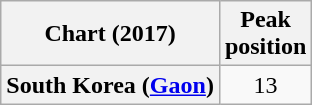<table class="wikitable sortable plainrowheaders" style="text-align:center">
<tr>
<th scope="col">Chart (2017)</th>
<th scope="col">Peak<br>position</th>
</tr>
<tr>
<th scope="row">South Korea (<a href='#'>Gaon</a>)</th>
<td>13</td>
</tr>
</table>
